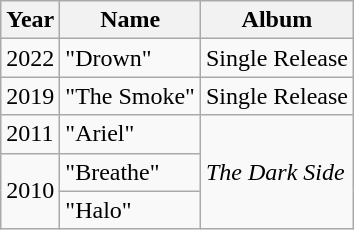<table class="wikitable">
<tr>
<th>Year</th>
<th>Name</th>
<th>Album</th>
</tr>
<tr>
<td>2022</td>
<td>"Drown"</td>
<td>Single Release</td>
</tr>
<tr>
<td>2019</td>
<td>"The Smoke"</td>
<td>Single Release</td>
</tr>
<tr>
<td>2011</td>
<td>"Ariel"</td>
<td rowspan="3"><em>The Dark Side</em></td>
</tr>
<tr>
<td rowspan="2">2010</td>
<td>"Breathe"</td>
</tr>
<tr>
<td>"Halo"</td>
</tr>
</table>
